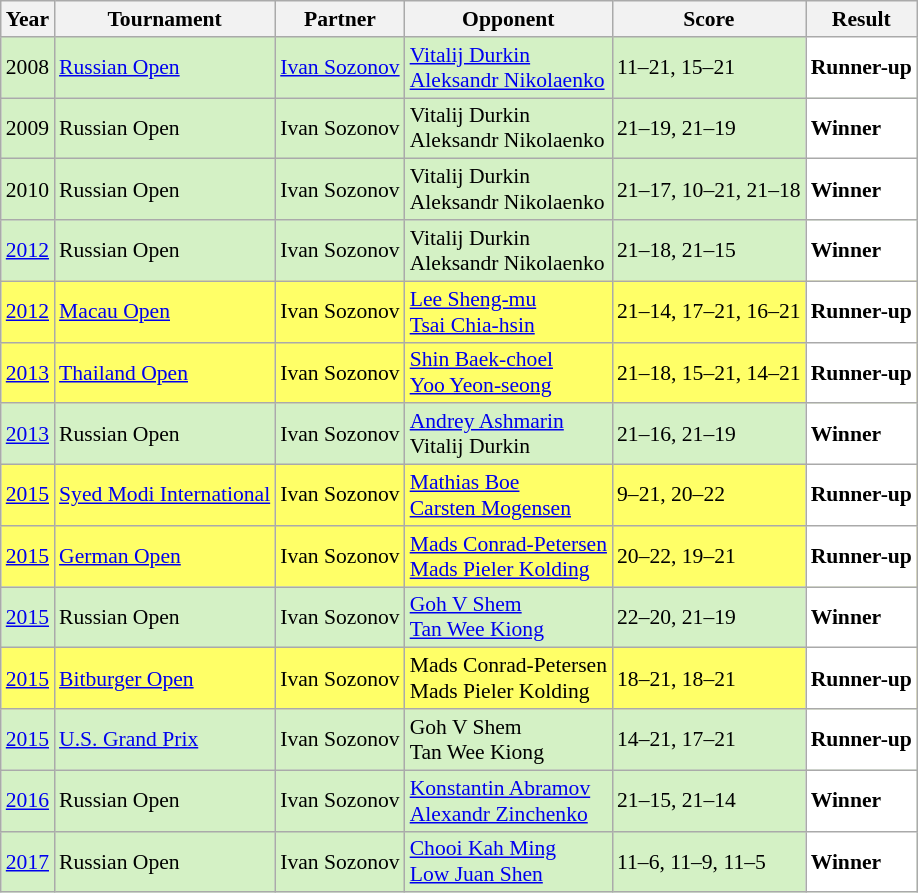<table class="sortable wikitable" style="font-size: 90%;">
<tr>
<th>Year</th>
<th>Tournament</th>
<th>Partner</th>
<th>Opponent</th>
<th>Score</th>
<th>Result</th>
</tr>
<tr style="background:#D4F1C5">
<td align="center">2008</td>
<td align="left"><a href='#'>Russian Open</a></td>
<td align="left"> <a href='#'>Ivan Sozonov</a></td>
<td align="left"> <a href='#'>Vitalij Durkin</a> <br>  <a href='#'>Aleksandr Nikolaenko</a></td>
<td align="left">11–21, 15–21</td>
<td style="text-align:left; background:white"> <strong>Runner-up</strong></td>
</tr>
<tr style="background:#D4F1C5">
<td align="center">2009</td>
<td align="left">Russian Open</td>
<td align="left"> Ivan Sozonov</td>
<td align="left"> Vitalij Durkin <br>  Aleksandr Nikolaenko</td>
<td align="left">21–19, 21–19</td>
<td style="text-align:left; background:white"> <strong>Winner</strong></td>
</tr>
<tr style="background:#D4F1C5">
<td align="center">2010</td>
<td align="left">Russian Open</td>
<td align="left"> Ivan Sozonov</td>
<td align="left"> Vitalij Durkin <br>  Aleksandr Nikolaenko</td>
<td align="left">21–17, 10–21, 21–18</td>
<td style="text-align:left; background:white"> <strong>Winner</strong></td>
</tr>
<tr style="background:#D4F1C5">
<td align="center"><a href='#'>2012</a></td>
<td align="left">Russian Open</td>
<td align="left"> Ivan Sozonov</td>
<td align="left"> Vitalij Durkin <br>  Aleksandr Nikolaenko</td>
<td align="left">21–18, 21–15</td>
<td style="text-align:left; background:white"> <strong>Winner</strong></td>
</tr>
<tr style="background:#FFFF67">
<td align="center"><a href='#'>2012</a></td>
<td align="left"><a href='#'>Macau Open</a></td>
<td align="left"> Ivan Sozonov</td>
<td align="left"> <a href='#'>Lee Sheng-mu</a> <br>  <a href='#'>Tsai Chia-hsin</a></td>
<td align="left">21–14, 17–21, 16–21</td>
<td style="text-align:left; background:white"> <strong>Runner-up</strong></td>
</tr>
<tr style="background:#FFFF67">
<td align="center"><a href='#'>2013</a></td>
<td align="left"><a href='#'>Thailand Open</a></td>
<td align="left"> Ivan Sozonov</td>
<td align="left"> <a href='#'>Shin Baek-choel</a> <br>  <a href='#'>Yoo Yeon-seong</a></td>
<td align="left">21–18, 15–21, 14–21</td>
<td style="text-align:left; background:white"> <strong>Runner-up</strong></td>
</tr>
<tr style="background:#D4F1C5">
<td align="center"><a href='#'>2013</a></td>
<td align="left">Russian Open</td>
<td align="left"> Ivan Sozonov</td>
<td align="left"> <a href='#'>Andrey Ashmarin</a> <br>  Vitalij Durkin</td>
<td align="left">21–16, 21–19</td>
<td style="text-align:left; background:white"> <strong>Winner</strong></td>
</tr>
<tr style="background:#FFFF67">
<td align="center"><a href='#'>2015</a></td>
<td align="left"><a href='#'>Syed Modi International</a></td>
<td align="left"> Ivan Sozonov</td>
<td align="left"> <a href='#'>Mathias Boe</a> <br>  <a href='#'>Carsten Mogensen</a></td>
<td align="left">9–21, 20–22</td>
<td style="text-align:left; background:white"> <strong>Runner-up</strong></td>
</tr>
<tr style="background:#FFFF67">
<td align="center"><a href='#'>2015</a></td>
<td align="left"><a href='#'>German Open</a></td>
<td align="left"> Ivan Sozonov</td>
<td align="left"> <a href='#'>Mads Conrad-Petersen</a> <br>  <a href='#'>Mads Pieler Kolding</a></td>
<td align="left">20–22, 19–21</td>
<td style="text-align:left; background:white"> <strong>Runner-up</strong></td>
</tr>
<tr style="background:#D4F1C5">
<td align="center"><a href='#'>2015</a></td>
<td align="left">Russian Open</td>
<td align="left"> Ivan Sozonov</td>
<td align="left"> <a href='#'>Goh V Shem</a> <br>  <a href='#'>Tan Wee Kiong</a></td>
<td align="left">22–20, 21–19</td>
<td style="text-align:left; background:white"> <strong>Winner</strong></td>
</tr>
<tr style="background:#FFFF67">
<td align="center"><a href='#'>2015</a></td>
<td align="left"><a href='#'>Bitburger Open</a></td>
<td align="left"> Ivan Sozonov</td>
<td align="left"> Mads Conrad-Petersen <br>  Mads Pieler Kolding</td>
<td align="left">18–21, 18–21</td>
<td style="text-align:left; background:white"> <strong>Runner-up</strong></td>
</tr>
<tr style="background:#D4F1C5">
<td align="center"><a href='#'>2015</a></td>
<td align="left"><a href='#'>U.S. Grand Prix</a></td>
<td align="left"> Ivan Sozonov</td>
<td align="left"> Goh V Shem <br>  Tan Wee Kiong</td>
<td align="left">14–21, 17–21</td>
<td style="text-align:left; background:white"> <strong>Runner-up</strong></td>
</tr>
<tr style="background:#D4F1C5">
<td align="center"><a href='#'>2016</a></td>
<td align="left">Russian Open</td>
<td align="left"> Ivan Sozonov</td>
<td align="left"> <a href='#'>Konstantin Abramov</a> <br>  <a href='#'>Alexandr Zinchenko</a></td>
<td align="left">21–15, 21–14</td>
<td style="text-align:left; background:white"> <strong>Winner</strong></td>
</tr>
<tr style="background:#D4F1C5">
<td align="center"><a href='#'>2017</a></td>
<td align="left">Russian Open</td>
<td align="left"> Ivan Sozonov</td>
<td align="left"> <a href='#'>Chooi Kah Ming</a> <br>  <a href='#'>Low Juan Shen</a></td>
<td align="left">11–6, 11–9, 11–5</td>
<td style="text-align:left; background:white"> <strong>Winner</strong></td>
</tr>
</table>
